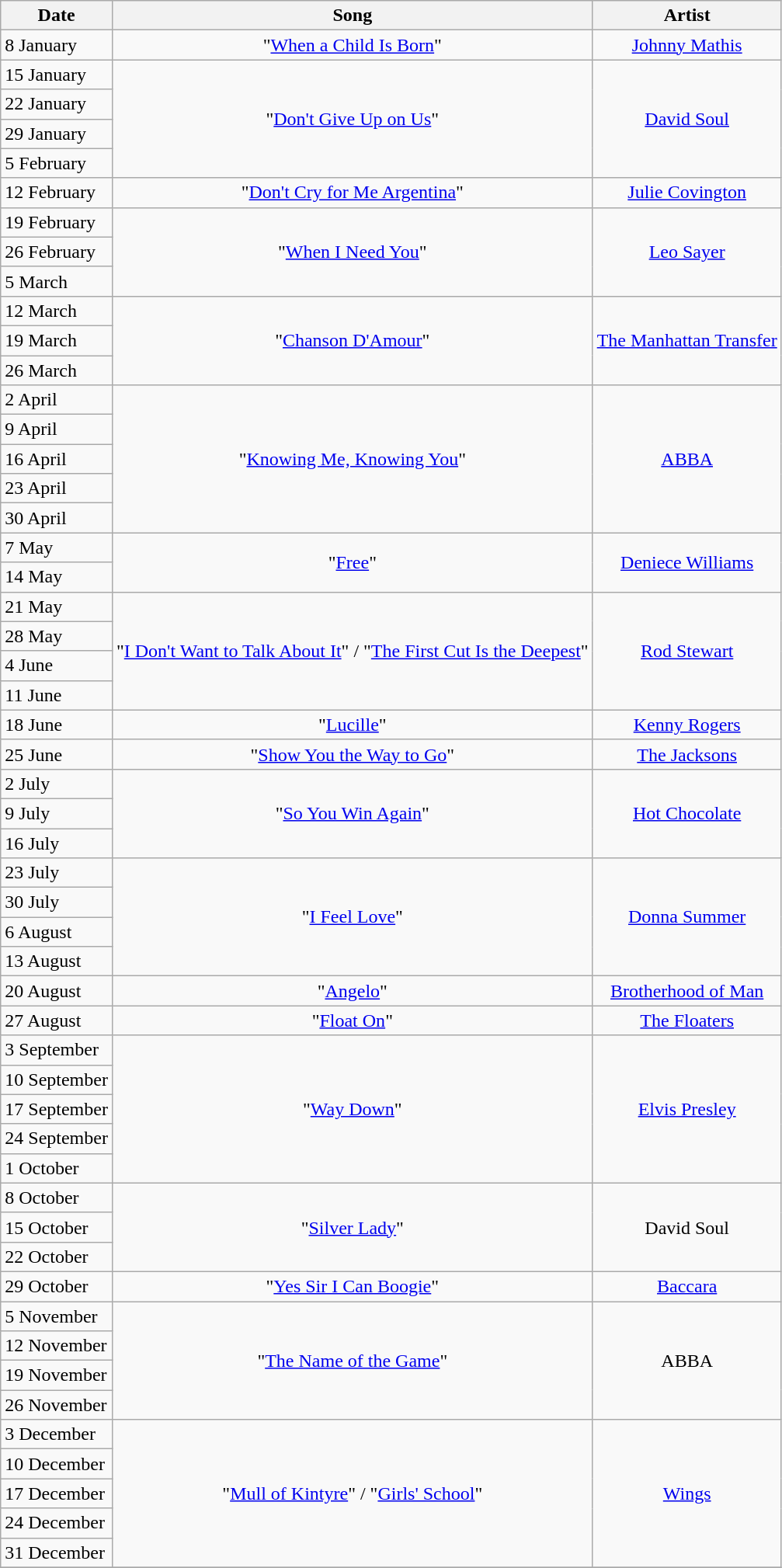<table class="wikitable" style="text-align:center">
<tr>
<th>Date</th>
<th>Song</th>
<th>Artist</th>
</tr>
<tr>
<td style="text-align:left">8 January</td>
<td>"<a href='#'>When a Child Is Born</a>"</td>
<td><a href='#'>Johnny Mathis</a></td>
</tr>
<tr>
<td style="text-align:left">15 January</td>
<td rowspan=4>"<a href='#'>Don't Give Up on Us</a>"</td>
<td rowspan=4><a href='#'>David Soul</a></td>
</tr>
<tr>
<td style="text-align:left">22 January</td>
</tr>
<tr>
<td style="text-align:left">29 January</td>
</tr>
<tr>
<td style="text-align:left">5 February</td>
</tr>
<tr>
<td style="text-align:left">12 February</td>
<td>"<a href='#'>Don't Cry for Me Argentina</a>"</td>
<td><a href='#'>Julie Covington</a></td>
</tr>
<tr>
<td style="text-align:left">19 February</td>
<td rowspan=3>"<a href='#'>When I Need You</a>"</td>
<td rowspan=3><a href='#'>Leo Sayer</a></td>
</tr>
<tr>
<td style="text-align:left">26 February</td>
</tr>
<tr>
<td style="text-align:left">5 March</td>
</tr>
<tr>
<td style="text-align:left">12 March</td>
<td rowspan=3>"<a href='#'>Chanson D'Amour</a>"</td>
<td rowspan=3><a href='#'>The Manhattan Transfer</a></td>
</tr>
<tr>
<td style="text-align:left">19 March</td>
</tr>
<tr>
<td style="text-align:left">26 March</td>
</tr>
<tr>
<td style="text-align:left">2 April</td>
<td rowspan=5>"<a href='#'>Knowing Me, Knowing You</a>"</td>
<td rowspan=5><a href='#'>ABBA</a></td>
</tr>
<tr>
<td style="text-align:left">9 April</td>
</tr>
<tr>
<td style="text-align:left">16 April</td>
</tr>
<tr>
<td style="text-align:left">23 April</td>
</tr>
<tr>
<td style="text-align:left">30 April</td>
</tr>
<tr>
<td style="text-align:left">7 May</td>
<td rowspan=2>"<a href='#'>Free</a>"</td>
<td rowspan=2><a href='#'>Deniece Williams</a></td>
</tr>
<tr>
<td style="text-align:left">14 May</td>
</tr>
<tr>
<td style="text-align:left">21 May</td>
<td rowspan=4>"<a href='#'>I Don't Want to Talk About It</a>" / "<a href='#'>The First Cut Is the Deepest</a>"</td>
<td rowspan=4><a href='#'>Rod Stewart</a></td>
</tr>
<tr>
<td style="text-align:left">28 May</td>
</tr>
<tr>
<td style="text-align:left">4 June</td>
</tr>
<tr>
<td style="text-align:left">11 June</td>
</tr>
<tr>
<td style="text-align:left">18 June</td>
<td>"<a href='#'>Lucille</a>"</td>
<td><a href='#'>Kenny Rogers</a></td>
</tr>
<tr>
<td style="text-align:left">25 June</td>
<td>"<a href='#'>Show You the Way to Go</a>"</td>
<td><a href='#'>The Jacksons</a></td>
</tr>
<tr>
<td style="text-align:left">2 July</td>
<td rowspan=3>"<a href='#'>So You Win Again</a>"</td>
<td rowspan=3><a href='#'>Hot Chocolate</a></td>
</tr>
<tr>
<td style="text-align:left">9 July</td>
</tr>
<tr>
<td style="text-align:left">16 July</td>
</tr>
<tr>
<td style="text-align:left">23 July</td>
<td rowspan=4>"<a href='#'>I Feel Love</a>"</td>
<td rowspan=4><a href='#'>Donna Summer</a></td>
</tr>
<tr>
<td style="text-align:left">30 July</td>
</tr>
<tr>
<td style="text-align:left">6 August</td>
</tr>
<tr>
<td style="text-align:left">13 August</td>
</tr>
<tr>
<td style="text-align:left">20 August</td>
<td>"<a href='#'>Angelo</a>"</td>
<td><a href='#'>Brotherhood of Man</a></td>
</tr>
<tr>
<td style="text-align:left">27 August</td>
<td>"<a href='#'>Float On</a>"</td>
<td><a href='#'>The Floaters</a></td>
</tr>
<tr>
<td style="text-align:left">3 September</td>
<td rowspan=5>"<a href='#'>Way Down</a>"</td>
<td rowspan=5><a href='#'>Elvis Presley</a></td>
</tr>
<tr>
<td style="text-align:left">10 September</td>
</tr>
<tr>
<td style="text-align:left">17 September</td>
</tr>
<tr>
<td style="text-align:left">24 September</td>
</tr>
<tr>
<td style="text-align:left">1 October</td>
</tr>
<tr>
<td style="text-align:left">8 October</td>
<td rowspan=3>"<a href='#'>Silver Lady</a>"</td>
<td rowspan=3>David Soul</td>
</tr>
<tr>
<td style="text-align:left">15 October</td>
</tr>
<tr>
<td style="text-align:left">22 October</td>
</tr>
<tr>
<td style="text-align:left">29 October</td>
<td>"<a href='#'>Yes Sir I Can Boogie</a>"</td>
<td><a href='#'>Baccara</a></td>
</tr>
<tr>
<td style="text-align:left">5 November</td>
<td rowspan=4>"<a href='#'>The Name of the Game</a>"</td>
<td rowspan=4>ABBA</td>
</tr>
<tr>
<td style="text-align:left">12 November</td>
</tr>
<tr>
<td style="text-align:left">19 November</td>
</tr>
<tr>
<td style="text-align:left">26 November</td>
</tr>
<tr>
<td style="text-align:left">3 December</td>
<td rowspan=5>"<a href='#'>Mull of Kintyre</a>" / "<a href='#'>Girls' School</a>"</td>
<td rowspan=5><a href='#'>Wings</a></td>
</tr>
<tr>
<td style="text-align:left">10 December</td>
</tr>
<tr>
<td style="text-align:left">17 December</td>
</tr>
<tr>
<td style="text-align:left">24 December</td>
</tr>
<tr>
<td style="text-align:left">31 December</td>
</tr>
<tr>
</tr>
</table>
